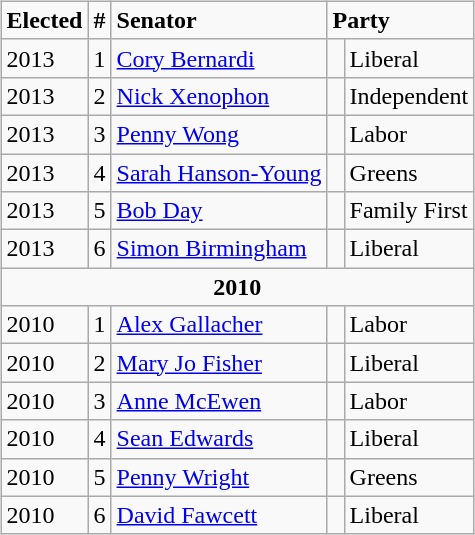<table style="width:100%;">
<tr>
<td><br>



































<br><br><br>
</td>
<td align=right><br><table class="wikitable">
<tr>
<td><strong>Elected</strong></td>
<td><strong>#</strong></td>
<td><strong>Senator</strong></td>
<td colspan="2"><strong>Party</strong></td>
</tr>
<tr>
<td>2013</td>
<td>1</td>
<td><a href='#'>Cory Bernardi</a></td>
<td> </td>
<td>Liberal</td>
</tr>
<tr>
<td>2013</td>
<td>2</td>
<td><a href='#'>Nick Xenophon</a></td>
<td> </td>
<td>Independent</td>
</tr>
<tr>
<td>2013</td>
<td>3</td>
<td><a href='#'>Penny Wong</a></td>
<td> </td>
<td>Labor</td>
</tr>
<tr>
<td>2013</td>
<td>4</td>
<td><a href='#'>Sarah Hanson-Young</a></td>
<td> </td>
<td>Greens</td>
</tr>
<tr>
<td>2013</td>
<td>5</td>
<td><a href='#'>Bob Day</a></td>
<td> </td>
<td>Family First</td>
</tr>
<tr>
<td>2013</td>
<td>6</td>
<td><a href='#'>Simon Birmingham</a></td>
<td> </td>
<td>Liberal</td>
</tr>
<tr>
<td style="text-align:center;" colspan="5"><strong>2010</strong></td>
</tr>
<tr>
<td>2010</td>
<td>1</td>
<td><a href='#'>Alex Gallacher</a></td>
<td> </td>
<td>Labor</td>
</tr>
<tr>
<td>2010</td>
<td>2</td>
<td><a href='#'>Mary Jo Fisher</a></td>
<td> </td>
<td>Liberal</td>
</tr>
<tr>
<td>2010</td>
<td>3</td>
<td><a href='#'>Anne McEwen</a></td>
<td> </td>
<td>Labor</td>
</tr>
<tr>
<td>2010</td>
<td>4</td>
<td><a href='#'>Sean Edwards</a></td>
<td> </td>
<td>Liberal</td>
</tr>
<tr>
<td>2010</td>
<td>5</td>
<td><a href='#'>Penny Wright</a></td>
<td> </td>
<td>Greens</td>
</tr>
<tr>
<td>2010</td>
<td>6</td>
<td><a href='#'>David Fawcett</a></td>
<td> </td>
<td>Liberal</td>
</tr>
</table>
</td>
</tr>
</table>
